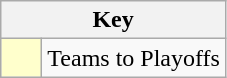<table class="wikitable" style="text-align: center;">
<tr>
<th colspan=2>Key</th>
</tr>
<tr>
<td style="background:#ffffcc; width:20px;"></td>
<td align=left>Teams to Playoffs</td>
</tr>
</table>
